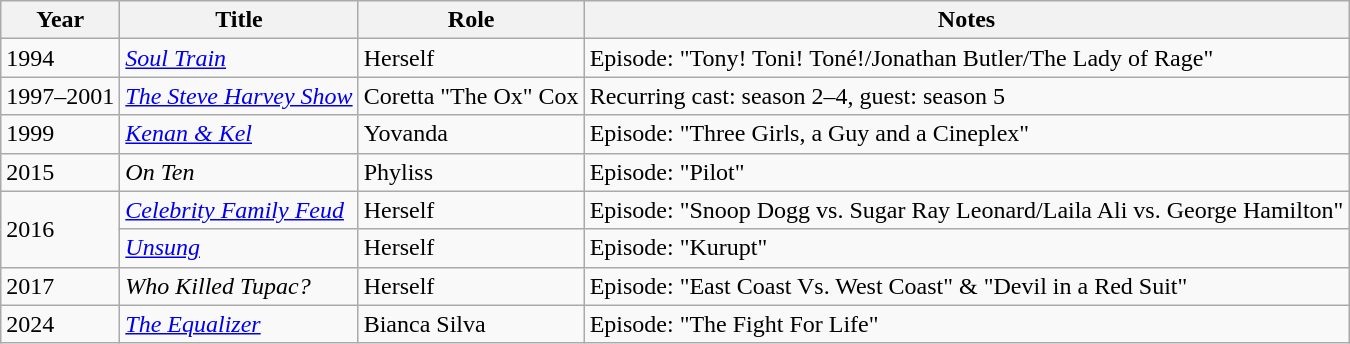<table class="wikitable plainrowheaders sortable">
<tr>
<th scope="col">Year</th>
<th scope="col">Title</th>
<th scope="col">Role</th>
<th scope="col" class="unsortable">Notes</th>
</tr>
<tr>
<td>1994</td>
<td><em><a href='#'>Soul Train</a></em></td>
<td>Herself</td>
<td>Episode: "Tony! Toni! Toné!/Jonathan Butler/The Lady of Rage"</td>
</tr>
<tr>
<td>1997–2001</td>
<td><em><a href='#'>The Steve Harvey Show</a></em></td>
<td>Coretta "The Ox" Cox</td>
<td>Recurring cast: season 2–4, guest: season 5</td>
</tr>
<tr>
<td>1999</td>
<td><em><a href='#'>Kenan & Kel</a></em></td>
<td>Yovanda</td>
<td>Episode: "Three Girls, a Guy and a Cineplex"</td>
</tr>
<tr>
<td>2015</td>
<td><em>On Ten</em></td>
<td>Phyliss</td>
<td>Episode: "Pilot"</td>
</tr>
<tr>
<td rowspan="2">2016</td>
<td><em><a href='#'>Celebrity Family Feud</a></em></td>
<td>Herself</td>
<td>Episode: "Snoop Dogg vs. Sugar Ray Leonard/Laila Ali vs. George Hamilton"</td>
</tr>
<tr>
<td><em><a href='#'>Unsung</a></em></td>
<td>Herself</td>
<td>Episode: "Kurupt"</td>
</tr>
<tr>
<td>2017</td>
<td><em>Who Killed Tupac?</em></td>
<td>Herself</td>
<td>Episode: "East Coast Vs. West Coast" & "Devil in a Red Suit"</td>
</tr>
<tr>
<td>2024</td>
<td><em><a href='#'>The Equalizer</a></em></td>
<td>Bianca Silva</td>
<td>Episode: "The Fight For Life"</td>
</tr>
</table>
